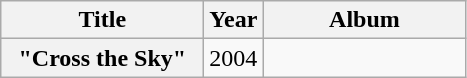<table class="wikitable plainrowheaders" style="text-align:center;">
<tr>
<th scope="col" style="width:8em;">Title</th>
<th scope="col" style="width:1em;">Year</th>
<th scope="col" style="width:8em;">Album</th>
</tr>
<tr>
<th scope="row">"Cross the Sky"</th>
<td>2004</td>
<td></td>
</tr>
</table>
